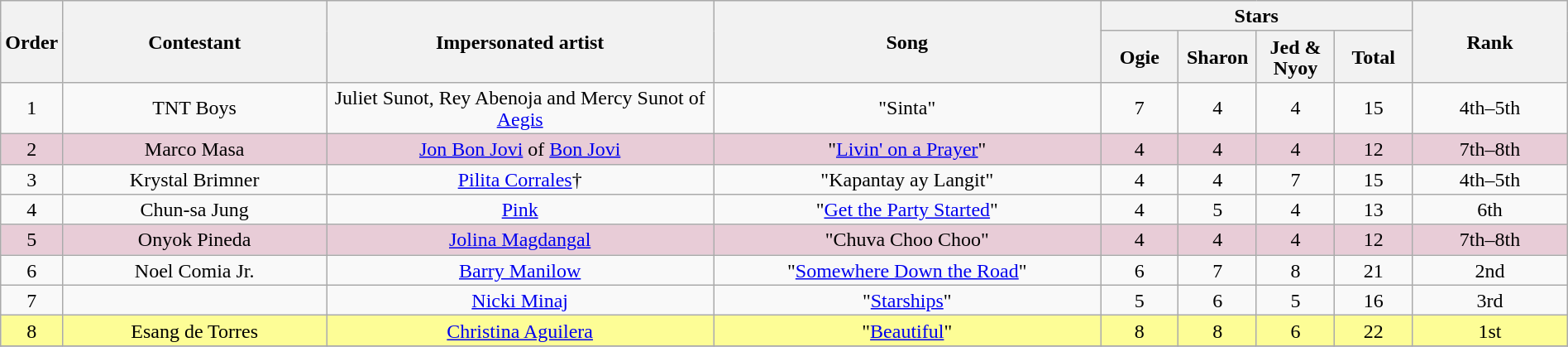<table class="wikitable" style="text-align:center; line-height:17px; width:100%;">
<tr>
<th rowspan="2" style="width:03%;">Order</th>
<th rowspan="2" style="width:17%;">Contestant</th>
<th rowspan="2" style="width:25%;">Impersonated artist</th>
<th rowspan="2" style="width:25%;">Song</th>
<th colspan="4" style="width:20%;">Stars</th>
<th rowspan="2" style="width:10%;">Rank</th>
</tr>
<tr>
<th style="width:05%;">Ogie</th>
<th style="width:05%;">Sharon</th>
<th style="width:05%;">Jed & Nyoy</th>
<th style="width:05%;">Total</th>
</tr>
<tr>
<td>1</td>
<td>TNT Boys</td>
<td>Juliet Sunot, Rey Abenoja and Mercy Sunot of <a href='#'>Aegis</a></td>
<td>"Sinta"</td>
<td>7</td>
<td>4</td>
<td>4</td>
<td>15</td>
<td>4th–5th</td>
</tr>
<tr bgcolor=#E8CCD7>
<td>2</td>
<td>Marco Masa</td>
<td><a href='#'>Jon Bon Jovi</a> of <a href='#'>Bon Jovi</a></td>
<td>"<a href='#'>Livin' on a Prayer</a>"</td>
<td>4</td>
<td>4</td>
<td>4</td>
<td>12</td>
<td>7th–8th</td>
</tr>
<tr>
<td>3</td>
<td>Krystal Brimner</td>
<td><a href='#'>Pilita Corrales</a>†</td>
<td>"Kapantay ay Langit"</td>
<td>4</td>
<td>4</td>
<td>7</td>
<td>15</td>
<td>4th–5th</td>
</tr>
<tr>
<td>4</td>
<td>Chun-sa Jung</td>
<td><a href='#'>Pink</a></td>
<td>"<a href='#'>Get the Party Started</a>"</td>
<td>4</td>
<td>5</td>
<td>4</td>
<td>13</td>
<td>6th</td>
</tr>
<tr bgcolor=#E8CCD7>
<td>5</td>
<td>Onyok Pineda</td>
<td><a href='#'>Jolina Magdangal</a></td>
<td>"Chuva Choo Choo"</td>
<td>4</td>
<td>4</td>
<td>4</td>
<td>12</td>
<td>7th–8th</td>
</tr>
<tr>
<td>6</td>
<td>Noel Comia Jr.</td>
<td><a href='#'>Barry Manilow</a></td>
<td>"<a href='#'>Somewhere Down the Road</a>"</td>
<td>6</td>
<td>7</td>
<td>8</td>
<td>21</td>
<td>2nd</td>
</tr>
<tr>
<td>7</td>
<td></td>
<td><a href='#'>Nicki Minaj</a></td>
<td>"<a href='#'>Starships</a>"</td>
<td>5</td>
<td>6</td>
<td>5</td>
<td>16</td>
<td>3rd</td>
</tr>
<tr bgcolor=#FDFD96>
<td>8</td>
<td>Esang de Torres</td>
<td><a href='#'>Christina Aguilera</a></td>
<td>"<a href='#'>Beautiful</a>"</td>
<td>8</td>
<td>8</td>
<td>6</td>
<td>22</td>
<td>1st</td>
</tr>
<tr>
</tr>
</table>
